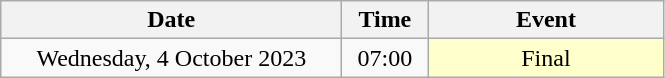<table class = "wikitable" style="text-align:center;">
<tr>
<th width=220>Date</th>
<th width=50>Time</th>
<th width=150>Event</th>
</tr>
<tr>
<td>Wednesday, 4 October 2023</td>
<td>07:00</td>
<td bgcolor=ffffcc>Final</td>
</tr>
</table>
